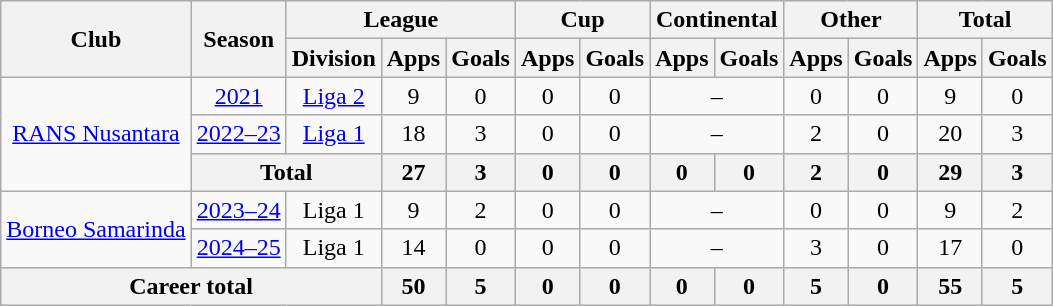<table class="wikitable" style="text-align: center">
<tr>
<th rowspan="2">Club</th>
<th rowspan="2">Season</th>
<th colspan="3">League</th>
<th colspan="2">Cup</th>
<th colspan="2">Continental</th>
<th colspan="2">Other</th>
<th colspan="2">Total</th>
</tr>
<tr>
<th>Division</th>
<th>Apps</th>
<th>Goals</th>
<th>Apps</th>
<th>Goals</th>
<th>Apps</th>
<th>Goals</th>
<th>Apps</th>
<th>Goals</th>
<th>Apps</th>
<th>Goals</th>
</tr>
<tr>
<td rowspan="3"><a href='#'>RANS Nusantara</a></td>
<td><a href='#'>2021</a></td>
<td rowspan="1" valign="center"><a href='#'>Liga 2</a></td>
<td>9</td>
<td>0</td>
<td>0</td>
<td>0</td>
<td colspan="2">–</td>
<td>0</td>
<td>0</td>
<td>9</td>
<td>0</td>
</tr>
<tr>
<td><a href='#'>2022–23</a></td>
<td rowspan="1"><a href='#'>Liga 1</a></td>
<td>18</td>
<td>3</td>
<td>0</td>
<td>0</td>
<td colspan="2">–</td>
<td>2</td>
<td>0</td>
<td>20</td>
<td>3</td>
</tr>
<tr>
<th colspan=2>Total</th>
<th>27</th>
<th>3</th>
<th>0</th>
<th>0</th>
<th>0</th>
<th>0</th>
<th>2</th>
<th>0</th>
<th>29</th>
<th>3</th>
</tr>
<tr>
<td rowspan="2"><a href='#'>Borneo Samarinda</a></td>
<td><a href='#'>2023–24</a></td>
<td rowspan="1" valign="center">Liga 1</td>
<td>9</td>
<td>2</td>
<td>0</td>
<td>0</td>
<td colspan="2">–</td>
<td>0</td>
<td>0</td>
<td>9</td>
<td>2</td>
</tr>
<tr>
<td><a href='#'>2024–25</a></td>
<td>Liga 1</td>
<td>14</td>
<td>0</td>
<td>0</td>
<td>0</td>
<td colspan="2">–</td>
<td>3</td>
<td>0</td>
<td>17</td>
<td>0</td>
</tr>
<tr>
<th colspan=3>Career total</th>
<th>50</th>
<th>5</th>
<th>0</th>
<th>0</th>
<th>0</th>
<th>0</th>
<th>5</th>
<th>0</th>
<th>55</th>
<th>5</th>
</tr>
</table>
